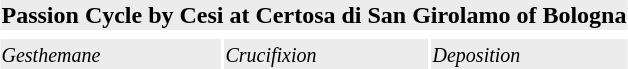<table align=center>
<tr>
<th colspan="3" style="background:#ECECEC; "><strong>Passion Cycle by Cesi at Certosa di San Girolamo of Bologna</strong></th>
</tr>
<tr>
<td></td>
<td></td>
<td></td>
</tr>
<tr>
<td style="background:#ECECEC;"><small><em>Gesthemane</em><br></small></td>
<td style="background:#ECECEC;"><small><em>Crucifixion</em><br></small></td>
<td style="background:#ECECEC;"><small><em>Deposition</em><br></small></td>
</tr>
</table>
